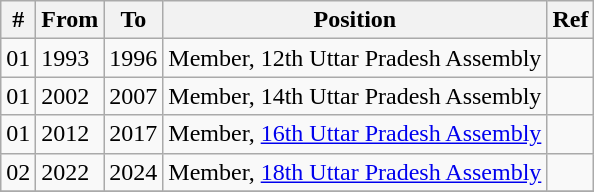<table class="wikitable sortable">
<tr>
<th>#</th>
<th>From</th>
<th>To</th>
<th>Position</th>
<th>Ref</th>
</tr>
<tr>
<td>01</td>
<td>1993</td>
<td>1996</td>
<td>Member, 12th Uttar Pradesh Assembly</td>
<td></td>
</tr>
<tr>
<td>01</td>
<td>2002</td>
<td>2007</td>
<td>Member, 14th Uttar Pradesh Assembly</td>
<td></td>
</tr>
<tr>
<td>01</td>
<td>2012</td>
<td>2017</td>
<td>Member, <a href='#'>16th Uttar Pradesh Assembly</a></td>
<td></td>
</tr>
<tr>
<td>02</td>
<td>2022</td>
<td>2024</td>
<td>Member, <a href='#'>18th Uttar Pradesh Assembly</a></td>
<td></td>
</tr>
<tr>
</tr>
</table>
